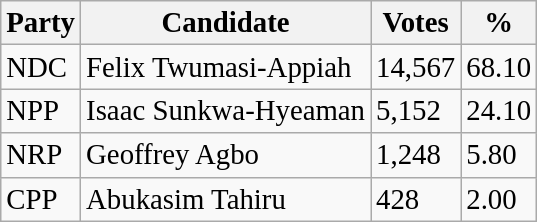<table class="wikitable">
<tr>
<th><big>Party</big></th>
<th><big>Candidate</big></th>
<th><big>Votes</big></th>
<th><big>%</big></th>
</tr>
<tr>
<td><big>NDC</big></td>
<td><big>Felix Twumasi-Appiah</big></td>
<td><big>14,567</big></td>
<td><big>68.10</big></td>
</tr>
<tr>
<td><big>NPP</big></td>
<td><big>Isaac Sunkwa-Hyeaman</big></td>
<td><big>5,152</big></td>
<td><big>24.10</big></td>
</tr>
<tr>
<td><big>NRP</big></td>
<td><big>Geoffrey Agbo</big></td>
<td><big>1,248</big></td>
<td><big>5.80</big></td>
</tr>
<tr>
<td><big>CPP</big></td>
<td><big>Abukasim Tahiru</big></td>
<td><big>428</big></td>
<td><big>2.00</big></td>
</tr>
</table>
